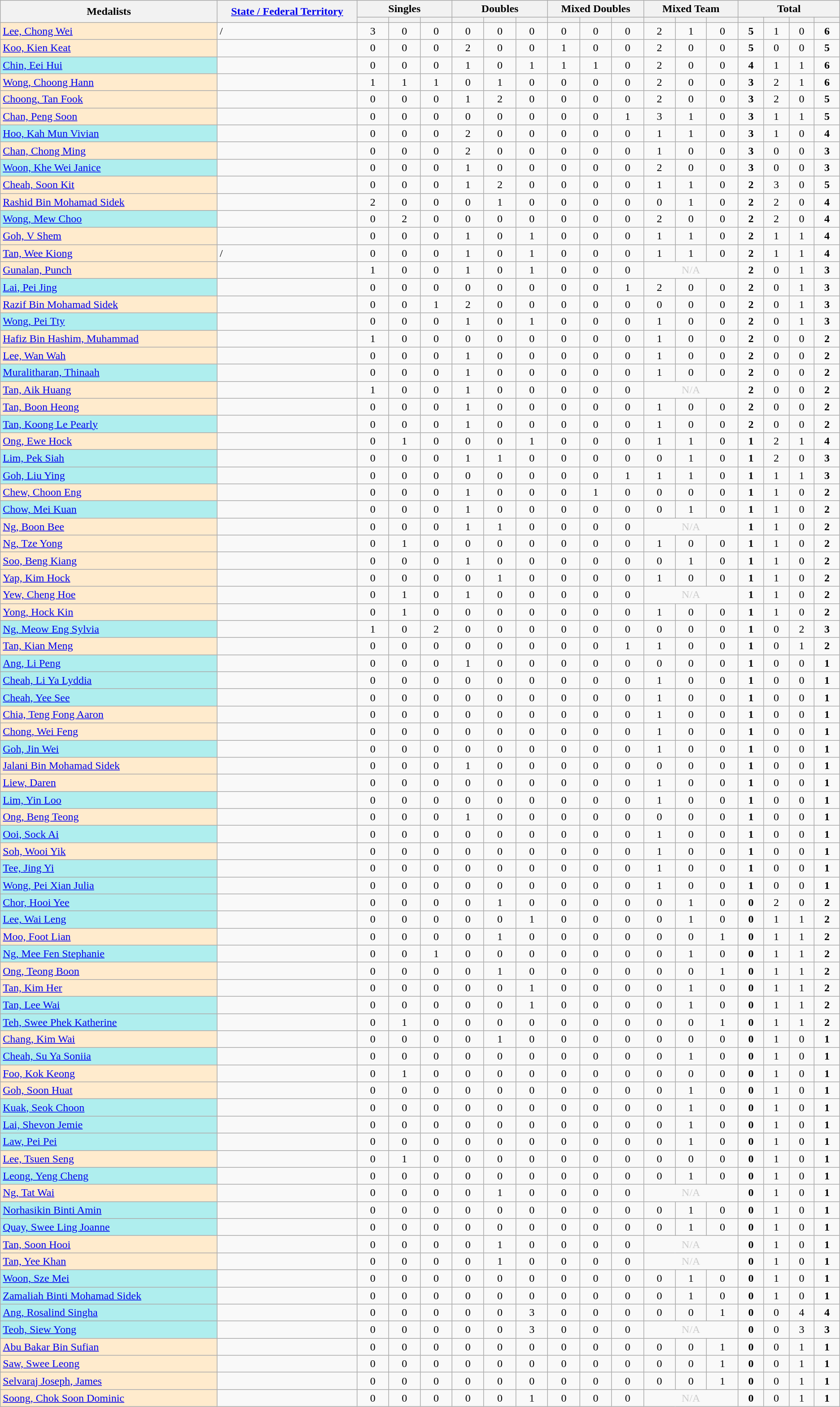<table class="sortable wikitable">
<tr>
<th width=315 rowspan="2">Medalists</th>
<th width=200 rowspan="2"><a href='#'>State / Federal Territory</a></th>
<th width=150 colspan="3">Singles</th>
<th width=150 colspan="3">Doubles</th>
<th width=150 colspan="3">Mixed Doubles</th>
<th width=150 colspan="3">Mixed Team</th>
<th width=160 colspan="4">Total</th>
</tr>
<tr>
<th></th>
<th></th>
<th></th>
<th></th>
<th></th>
<th></th>
<th></th>
<th></th>
<th></th>
<th></th>
<th></th>
<th></th>
<th></th>
<th></th>
<th></th>
<th></th>
</tr>
<tr>
<td bgcolor=#ffebcd><a href='#'>Lee, Chong Wei</a></td>
<td>/</td>
<td align=center>3</td>
<td align=center>0</td>
<td align=center>0</td>
<td align=center>0</td>
<td align=center>0</td>
<td align=center>0</td>
<td align=center>0</td>
<td align=center>0</td>
<td align=center>0</td>
<td align=center>2</td>
<td align=center>1</td>
<td align=center>0</td>
<td align=center><strong>5</strong></td>
<td align=center>1</td>
<td align=center>0</td>
<td align=center><strong>6</strong></td>
</tr>
<tr>
<td bgcolor=#ffebcd><a href='#'>Koo, Kien Keat</a></td>
<td></td>
<td align=center>0</td>
<td align=center>0</td>
<td align=center>0</td>
<td align=center>2</td>
<td align=center>0</td>
<td align=center>0</td>
<td align=center>1</td>
<td align=center>0</td>
<td align=center>0</td>
<td align=center>2</td>
<td align=center>0</td>
<td align=center>0</td>
<td align=center><strong>5</strong></td>
<td align=center>0</td>
<td align=center>0</td>
<td align=center><strong>5</strong></td>
</tr>
<tr>
<td bgcolor=#afeeee><a href='#'>Chin, Eei Hui</a></td>
<td></td>
<td align=center>0</td>
<td align=center>0</td>
<td align=center>0</td>
<td align=center>1</td>
<td align=center>0</td>
<td align=center>1</td>
<td align=center>1</td>
<td align=center>1</td>
<td align=center>0</td>
<td align=center>2</td>
<td align=center>0</td>
<td align=center>0</td>
<td align=center><strong>4</strong></td>
<td align=center>1</td>
<td align=center>1</td>
<td align=center><strong>6</strong></td>
</tr>
<tr>
<td bgcolor=#ffebcd><a href='#'>Wong, Choong Hann</a></td>
<td></td>
<td align=center>1</td>
<td align=center>1</td>
<td align=center>1</td>
<td align=center>0</td>
<td align=center>1</td>
<td align=center>0</td>
<td align=center>0</td>
<td align=center>0</td>
<td align=center>0</td>
<td align=center>2</td>
<td align=center>0</td>
<td align=center>0</td>
<td align=center><strong>3</strong></td>
<td align=center>2</td>
<td align=center>1</td>
<td align=center><strong>6</strong></td>
</tr>
<tr>
<td bgcolor=#ffebcd><a href='#'>Choong, Tan Fook</a></td>
<td></td>
<td align=center>0</td>
<td align=center>0</td>
<td align=center>0</td>
<td align=center>1</td>
<td align=center>2</td>
<td align=center>0</td>
<td align=center>0</td>
<td align=center>0</td>
<td align=center>0</td>
<td align=center>2</td>
<td align=center>0</td>
<td align=center>0</td>
<td align=center><strong>3</strong></td>
<td align=center>2</td>
<td align=center>0</td>
<td align=center><strong>5</strong></td>
</tr>
<tr>
<td bgcolor=#ffebcd><a href='#'>Chan, Peng Soon</a></td>
<td></td>
<td align=center>0</td>
<td align=center>0</td>
<td align=center>0</td>
<td align=center>0</td>
<td align=center>0</td>
<td align=center>0</td>
<td align=center>0</td>
<td align=center>0</td>
<td align=center>1</td>
<td align=center>3</td>
<td align=center>1</td>
<td align=center>0</td>
<td align=center><strong>3</strong></td>
<td align=center>1</td>
<td align=center>1</td>
<td align=center><strong>5</strong></td>
</tr>
<tr>
<td bgcolor=#afeeee><a href='#'>Hoo, Kah Mun Vivian</a></td>
<td></td>
<td align=center>0</td>
<td align=center>0</td>
<td align=center>0</td>
<td align=center>2</td>
<td align=center>0</td>
<td align=center>0</td>
<td align=center>0</td>
<td align=center>0</td>
<td align=center>0</td>
<td align=center>1</td>
<td align=center>1</td>
<td align=center>0</td>
<td align=center><strong>3</strong></td>
<td align=center>1</td>
<td align=center>0</td>
<td align=center><strong>4</strong></td>
</tr>
<tr>
<td bgcolor=#ffebcd><a href='#'>Chan, Chong Ming</a></td>
<td></td>
<td align=center>0</td>
<td align=center>0</td>
<td align=center>0</td>
<td align=center>2</td>
<td align=center>0</td>
<td align=center>0</td>
<td align=center>0</td>
<td align=center>0</td>
<td align=center>0</td>
<td align=center>1</td>
<td align=center>0</td>
<td align=center>0</td>
<td align=center><strong>3</strong></td>
<td align=center>0</td>
<td align=center>0</td>
<td align=center><strong>3</strong></td>
</tr>
<tr>
<td bgcolor=#afeeee><a href='#'>Woon, Khe Wei Janice</a></td>
<td></td>
<td align=center>0</td>
<td align=center>0</td>
<td align=center>0</td>
<td align=center>1</td>
<td align=center>0</td>
<td align=center>0</td>
<td align=center>0</td>
<td align=center>0</td>
<td align=center>0</td>
<td align=center>2</td>
<td align=center>0</td>
<td align=center>0</td>
<td align=center><strong>3</strong></td>
<td align=center>0</td>
<td align=center>0</td>
<td align=center><strong>3</strong></td>
</tr>
<tr>
<td bgcolor=#ffebcd><a href='#'>Cheah, Soon Kit</a></td>
<td></td>
<td align=center>0</td>
<td align=center>0</td>
<td align=center>0</td>
<td align=center>1</td>
<td align=center>2</td>
<td align=center>0</td>
<td align=center>0</td>
<td align=center>0</td>
<td align=center>0</td>
<td align=center>1</td>
<td align=center>1</td>
<td align=center>0</td>
<td align=center><strong>2</strong></td>
<td align=center>3</td>
<td align=center>0</td>
<td align=center><strong>5</strong></td>
</tr>
<tr>
<td bgcolor=#ffebcd><a href='#'>Rashid Bin Mohamad Sidek</a></td>
<td></td>
<td align=center>2</td>
<td align=center>0</td>
<td align=center>0</td>
<td align=center>0</td>
<td align=center>1</td>
<td align=center>0</td>
<td align=center>0</td>
<td align=center>0</td>
<td align=center>0</td>
<td align=center>0</td>
<td align=center>1</td>
<td align=center>0</td>
<td align=center><strong>2</strong></td>
<td align=center>2</td>
<td align=center>0</td>
<td align=center><strong>4</strong></td>
</tr>
<tr>
<td bgcolor=#afeeee><a href='#'>Wong, Mew Choo</a></td>
<td></td>
<td align=center>0</td>
<td align=center>2</td>
<td align=center>0</td>
<td align=center>0</td>
<td align=center>0</td>
<td align=center>0</td>
<td align=center>0</td>
<td align=center>0</td>
<td align=center>0</td>
<td align=center>2</td>
<td align=center>0</td>
<td align=center>0</td>
<td align=center><strong>2</strong></td>
<td align=center>2</td>
<td align=center>0</td>
<td align=center><strong>4</strong></td>
</tr>
<tr>
<td bgcolor=#ffebcd><a href='#'>Goh, V Shem</a></td>
<td></td>
<td align=center>0</td>
<td align=center>0</td>
<td align=center>0</td>
<td align=center>1</td>
<td align=center>0</td>
<td align=center>1</td>
<td align=center>0</td>
<td align=center>0</td>
<td align=center>0</td>
<td align=center>1</td>
<td align=center>1</td>
<td align=center>0</td>
<td align=center><strong>2</strong></td>
<td align=center>1</td>
<td align=center>1</td>
<td align=center><strong>4</strong></td>
</tr>
<tr>
<td bgcolor=#ffebcd><a href='#'>Tan, Wee Kiong</a></td>
<td>/</td>
<td align=center>0</td>
<td align=center>0</td>
<td align=center>0</td>
<td align=center>1</td>
<td align=center>0</td>
<td align=center>1</td>
<td align=center>0</td>
<td align=center>0</td>
<td align=center>0</td>
<td align=center>1</td>
<td align=center>1</td>
<td align=center>0</td>
<td align=center><strong>2</strong></td>
<td align=center>1</td>
<td align=center>1</td>
<td align=center><strong>4</strong></td>
</tr>
<tr>
<td bgcolor=#ffebcd><a href='#'>Gunalan, Punch</a></td>
<td></td>
<td align=center>1</td>
<td align=center>0</td>
<td align=center>0</td>
<td align=center>1</td>
<td align=center>0</td>
<td align=center>1</td>
<td align=center>0</td>
<td align=center>0</td>
<td align=center>0</td>
<td colspan="3" align=center style=color:#ccc>N/A</td>
<td align=center><strong>2</strong></td>
<td align=center>0</td>
<td align=center>1</td>
<td align=center><strong>3</strong></td>
</tr>
<tr>
<td bgcolor=#afeeee><a href='#'>Lai, Pei Jing</a></td>
<td></td>
<td align=center>0</td>
<td align=center>0</td>
<td align=center>0</td>
<td align=center>0</td>
<td align=center>0</td>
<td align=center>0</td>
<td align=center>0</td>
<td align=center>0</td>
<td align=center>1</td>
<td align=center>2</td>
<td align=center>0</td>
<td align=center>0</td>
<td align=center><strong>2</strong></td>
<td align=center>0</td>
<td align=center>1</td>
<td align=center><strong>3</strong></td>
</tr>
<tr>
<td bgcolor=#ffebcd><a href='#'>Razif Bin Mohamad Sidek</a></td>
<td></td>
<td align=center>0</td>
<td align=center>0</td>
<td align=center>1</td>
<td align=center>2</td>
<td align=center>0</td>
<td align=center>0</td>
<td align=center>0</td>
<td align=center>0</td>
<td align=center>0</td>
<td align=center>0</td>
<td align=center>0</td>
<td align=center>0</td>
<td align=center><strong>2</strong></td>
<td align=center>0</td>
<td align=center>1</td>
<td align=center><strong>3</strong></td>
</tr>
<tr>
<td bgcolor=#afeeee><a href='#'>Wong, Pei Tty</a></td>
<td></td>
<td align=center>0</td>
<td align=center>0</td>
<td align=center>0</td>
<td align=center>1</td>
<td align=center>0</td>
<td align=center>1</td>
<td align=center>0</td>
<td align=center>0</td>
<td align=center>0</td>
<td align=center>1</td>
<td align=center>0</td>
<td align=center>0</td>
<td align=center><strong>2</strong></td>
<td align=center>0</td>
<td align=center>1</td>
<td align=center><strong>3</strong></td>
</tr>
<tr>
<td bgcolor=#ffebcd><a href='#'>Hafiz Bin Hashim, Muhammad</a></td>
<td></td>
<td align=center>1</td>
<td align=center>0</td>
<td align=center>0</td>
<td align=center>0</td>
<td align=center>0</td>
<td align=center>0</td>
<td align=center>0</td>
<td align=center>0</td>
<td align=center>0</td>
<td align=center>1</td>
<td align=center>0</td>
<td align=center>0</td>
<td align=center><strong>2</strong></td>
<td align=center>0</td>
<td align=center>0</td>
<td align=center><strong>2</strong></td>
</tr>
<tr>
<td bgcolor=#ffebcd><a href='#'>Lee, Wan Wah</a></td>
<td></td>
<td align=center>0</td>
<td align=center>0</td>
<td align=center>0</td>
<td align=center>1</td>
<td align=center>0</td>
<td align=center>0</td>
<td align=center>0</td>
<td align=center>0</td>
<td align=center>0</td>
<td align=center>1</td>
<td align=center>0</td>
<td align=center>0</td>
<td align=center><strong>2</strong></td>
<td align=center>0</td>
<td align=center>0</td>
<td align=center><strong>2</strong></td>
</tr>
<tr>
<td bgcolor=#afeeee><a href='#'>Muralitharan, Thinaah</a></td>
<td></td>
<td align=center>0</td>
<td align=center>0</td>
<td align=center>0</td>
<td align=center>1</td>
<td align=center>0</td>
<td align=center>0</td>
<td align=center>0</td>
<td align=center>0</td>
<td align=center>0</td>
<td align=center>1</td>
<td align=center>0</td>
<td align=center>0</td>
<td align=center><strong>2</strong></td>
<td align=center>0</td>
<td align=center>0</td>
<td align=center><strong>2</strong></td>
</tr>
<tr>
<td bgcolor=#ffebcd><a href='#'>Tan, Aik Huang</a></td>
<td></td>
<td align=center>1</td>
<td align=center>0</td>
<td align=center>0</td>
<td align=center>1</td>
<td align=center>0</td>
<td align=center>0</td>
<td align=center>0</td>
<td align=center>0</td>
<td align=center>0</td>
<td colspan="3" align=center style=color:#ccc>N/A</td>
<td align=center><strong>2</strong></td>
<td align=center>0</td>
<td align=center>0</td>
<td align=center><strong>2</strong></td>
</tr>
<tr>
<td bgcolor=#ffebcd><a href='#'>Tan, Boon Heong</a></td>
<td></td>
<td align=center>0</td>
<td align=center>0</td>
<td align=center>0</td>
<td align=center>1</td>
<td align=center>0</td>
<td align=center>0</td>
<td align=center>0</td>
<td align=center>0</td>
<td align=center>0</td>
<td align=center>1</td>
<td align=center>0</td>
<td align=center>0</td>
<td align=center><strong>2</strong></td>
<td align=center>0</td>
<td align=center>0</td>
<td align=center><strong>2</strong></td>
</tr>
<tr>
<td bgcolor=#afeeee><a href='#'>Tan, Koong Le Pearly</a></td>
<td></td>
<td align=center>0</td>
<td align=center>0</td>
<td align=center>0</td>
<td align=center>1</td>
<td align=center>0</td>
<td align=center>0</td>
<td align=center>0</td>
<td align=center>0</td>
<td align=center>0</td>
<td align=center>1</td>
<td align=center>0</td>
<td align=center>0</td>
<td align=center><strong>2</strong></td>
<td align=center>0</td>
<td align=center>0</td>
<td align=center><strong>2</strong></td>
</tr>
<tr>
<td bgcolor=#ffebcd><a href='#'>Ong, Ewe Hock</a></td>
<td></td>
<td align=center>0</td>
<td align=center>1</td>
<td align=center>0</td>
<td align=center>0</td>
<td align=center>0</td>
<td align=center>1</td>
<td align=center>0</td>
<td align=center>0</td>
<td align=center>0</td>
<td align=center>1</td>
<td align=center>1</td>
<td align=center>0</td>
<td align=center><strong>1</strong></td>
<td align=center>2</td>
<td align=center>1</td>
<td align=center><strong>4</strong></td>
</tr>
<tr>
<td bgcolor=#afeeee><a href='#'>Lim, Pek Siah</a></td>
<td></td>
<td align=center>0</td>
<td align=center>0</td>
<td align=center>0</td>
<td align=center>1</td>
<td align=center>1</td>
<td align=center>0</td>
<td align=center>0</td>
<td align=center>0</td>
<td align=center>0</td>
<td align=center>0</td>
<td align=center>1</td>
<td align=center>0</td>
<td align=center><strong>1</strong></td>
<td align=center>2</td>
<td align=center>0</td>
<td align=center><strong>3</strong></td>
</tr>
<tr>
<td bgcolor=#afeeee><a href='#'>Goh, Liu Ying</a></td>
<td></td>
<td align=center>0</td>
<td align=center>0</td>
<td align=center>0</td>
<td align=center>0</td>
<td align=center>0</td>
<td align=center>0</td>
<td align=center>0</td>
<td align=center>0</td>
<td align=center>1</td>
<td align=center>1</td>
<td align=center>1</td>
<td align=center>0</td>
<td align=center><strong>1</strong></td>
<td align=center>1</td>
<td align=center>1</td>
<td align=center><strong>3</strong></td>
</tr>
<tr>
<td bgcolor=#ffebcd><a href='#'>Chew, Choon Eng</a></td>
<td></td>
<td align=center>0</td>
<td align=center>0</td>
<td align=center>0</td>
<td align=center>1</td>
<td align=center>0</td>
<td align=center>0</td>
<td align=center>0</td>
<td align=center>1</td>
<td align=center>0</td>
<td align=center>0</td>
<td align=center>0</td>
<td align=center>0</td>
<td align=center><strong>1</strong></td>
<td align=center>1</td>
<td align=center>0</td>
<td align=center><strong>2</strong></td>
</tr>
<tr>
<td bgcolor=#afeeee><a href='#'>Chow, Mei Kuan</a></td>
<td></td>
<td align=center>0</td>
<td align=center>0</td>
<td align=center>0</td>
<td align=center>1</td>
<td align=center>0</td>
<td align=center>0</td>
<td align=center>0</td>
<td align=center>0</td>
<td align=center>0</td>
<td align=center>0</td>
<td align=center>1</td>
<td align=center>0</td>
<td align=center><strong>1</strong></td>
<td align=center>1</td>
<td align=center>0</td>
<td align=center><strong>2</strong></td>
</tr>
<tr>
<td bgcolor=#ffebcd><a href='#'>Ng, Boon Bee</a></td>
<td></td>
<td align=center>0</td>
<td align=center>0</td>
<td align=center>0</td>
<td align=center>1</td>
<td align=center>1</td>
<td align=center>0</td>
<td align=center>0</td>
<td align=center>0</td>
<td align=center>0</td>
<td colspan="3" align=center style=color:#ccc>N/A</td>
<td align=center><strong>1</strong></td>
<td align=center>1</td>
<td align=center>0</td>
<td align=center><strong>2</strong></td>
</tr>
<tr>
<td bgcolor=#ffebcd><a href='#'>Ng, Tze Yong</a></td>
<td></td>
<td align=center>0</td>
<td align=center>1</td>
<td align=center>0</td>
<td align=center>0</td>
<td align=center>0</td>
<td align=center>0</td>
<td align=center>0</td>
<td align=center>0</td>
<td align=center>0</td>
<td align=center>1</td>
<td align=center>0</td>
<td align=center>0</td>
<td align=center><strong>1</strong></td>
<td align=center>1</td>
<td align=center>0</td>
<td align=center><strong>2</strong></td>
</tr>
<tr>
<td bgcolor=#ffebcd><a href='#'>Soo, Beng Kiang</a></td>
<td></td>
<td align=center>0</td>
<td align=center>0</td>
<td align=center>0</td>
<td align=center>1</td>
<td align=center>0</td>
<td align=center>0</td>
<td align=center>0</td>
<td align=center>0</td>
<td align=center>0</td>
<td align=center>0</td>
<td align=center>1</td>
<td align=center>0</td>
<td align=center><strong>1</strong></td>
<td align=center>1</td>
<td align=center>0</td>
<td align=center><strong>2</strong></td>
</tr>
<tr>
<td bgcolor=#ffebcd><a href='#'>Yap, Kim Hock</a></td>
<td></td>
<td align=center>0</td>
<td align=center>0</td>
<td align=center>0</td>
<td align=center>0</td>
<td align=center>1</td>
<td align=center>0</td>
<td align=center>0</td>
<td align=center>0</td>
<td align=center>0</td>
<td align=center>1</td>
<td align=center>0</td>
<td align=center>0</td>
<td align=center><strong>1</strong></td>
<td align=center>1</td>
<td align=center>0</td>
<td align=center><strong>2</strong></td>
</tr>
<tr>
<td bgcolor=#ffebcd><a href='#'>Yew, Cheng Hoe</a></td>
<td></td>
<td align=center>0</td>
<td align=center>1</td>
<td align=center>0</td>
<td align=center>1</td>
<td align=center>0</td>
<td align=center>0</td>
<td align=center>0</td>
<td align=center>0</td>
<td align=center>0</td>
<td colspan="3" align=center style=color:#ccc>N/A</td>
<td align=center><strong>1</strong></td>
<td align=center>1</td>
<td align=center>0</td>
<td align=center><strong>2</strong></td>
</tr>
<tr>
<td bgcolor=#ffebcd><a href='#'>Yong, Hock Kin</a></td>
<td></td>
<td align=center>0</td>
<td align=center>1</td>
<td align=center>0</td>
<td align=center>0</td>
<td align=center>0</td>
<td align=center>0</td>
<td align=center>0</td>
<td align=center>0</td>
<td align=center>0</td>
<td align=center>1</td>
<td align=center>0</td>
<td align=center>0</td>
<td align=center><strong>1</strong></td>
<td align=center>1</td>
<td align=center>0</td>
<td align=center><strong>2</strong></td>
</tr>
<tr>
<td bgcolor=#afeeee><a href='#'>Ng, Meow Eng Sylvia</a></td>
<td></td>
<td align=center>1</td>
<td align=center>0</td>
<td align=center>2</td>
<td align=center>0</td>
<td align=center>0</td>
<td align=center>0</td>
<td align=center>0</td>
<td align=center>0</td>
<td align=center>0</td>
<td align=center>0</td>
<td align=center>0</td>
<td align=center>0</td>
<td align=center><strong>1</strong></td>
<td align=center>0</td>
<td align=center>2</td>
<td align=center><strong>3</strong></td>
</tr>
<tr>
<td bgcolor=#ffebcd><a href='#'>Tan, Kian Meng</a></td>
<td></td>
<td align=center>0</td>
<td align=center>0</td>
<td align=center>0</td>
<td align=center>0</td>
<td align=center>0</td>
<td align=center>0</td>
<td align=center>0</td>
<td align=center>0</td>
<td align=center>1</td>
<td align=center>1</td>
<td align=center>0</td>
<td align=center>0</td>
<td align=center><strong>1</strong></td>
<td align=center>0</td>
<td align=center>1</td>
<td align=center><strong>2</strong></td>
</tr>
<tr>
<td bgcolor=#afeeee><a href='#'>Ang, Li Peng</a></td>
<td></td>
<td align=center>0</td>
<td align=center>0</td>
<td align=center>0</td>
<td align=center>1</td>
<td align=center>0</td>
<td align=center>0</td>
<td align=center>0</td>
<td align=center>0</td>
<td align=center>0</td>
<td align=center>0</td>
<td align=center>0</td>
<td align=center>0</td>
<td align=center><strong>1</strong></td>
<td align=center>0</td>
<td align=center>0</td>
<td align=center><strong>1</strong></td>
</tr>
<tr>
<td bgcolor=#afeeee><a href='#'>Cheah, Li Ya Lyddia</a></td>
<td></td>
<td align=center>0</td>
<td align=center>0</td>
<td align=center>0</td>
<td align=center>0</td>
<td align=center>0</td>
<td align=center>0</td>
<td align=center>0</td>
<td align=center>0</td>
<td align=center>0</td>
<td align=center>1</td>
<td align=center>0</td>
<td align=center>0</td>
<td align=center><strong>1</strong></td>
<td align=center>0</td>
<td align=center>0</td>
<td align=center><strong>1</strong></td>
</tr>
<tr>
<td bgcolor=#afeeee><a href='#'>Cheah, Yee See</a></td>
<td></td>
<td align=center>0</td>
<td align=center>0</td>
<td align=center>0</td>
<td align=center>0</td>
<td align=center>0</td>
<td align=center>0</td>
<td align=center>0</td>
<td align=center>0</td>
<td align=center>0</td>
<td align=center>1</td>
<td align=center>0</td>
<td align=center>0</td>
<td align=center><strong>1</strong></td>
<td align=center>0</td>
<td align=center>0</td>
<td align=center><strong>1</strong></td>
</tr>
<tr>
<td bgcolor=#ffebcd><a href='#'>Chia, Teng Fong Aaron</a></td>
<td></td>
<td align=center>0</td>
<td align=center>0</td>
<td align=center>0</td>
<td align=center>0</td>
<td align=center>0</td>
<td align=center>0</td>
<td align=center>0</td>
<td align=center>0</td>
<td align=center>0</td>
<td align=center>1</td>
<td align=center>0</td>
<td align=center>0</td>
<td align=center><strong>1</strong></td>
<td align=center>0</td>
<td align=center>0</td>
<td align=center><strong>1</strong></td>
</tr>
<tr>
<td bgcolor=#ffebcd><a href='#'>Chong, Wei Feng</a></td>
<td></td>
<td align=center>0</td>
<td align=center>0</td>
<td align=center>0</td>
<td align=center>0</td>
<td align=center>0</td>
<td align=center>0</td>
<td align=center>0</td>
<td align=center>0</td>
<td align=center>0</td>
<td align=center>1</td>
<td align=center>0</td>
<td align=center>0</td>
<td align=center><strong>1</strong></td>
<td align=center>0</td>
<td align=center>0</td>
<td align=center><strong>1</strong></td>
</tr>
<tr>
<td bgcolor=#afeeee><a href='#'>Goh, Jin Wei</a></td>
<td></td>
<td align=center>0</td>
<td align=center>0</td>
<td align=center>0</td>
<td align=center>0</td>
<td align=center>0</td>
<td align=center>0</td>
<td align=center>0</td>
<td align=center>0</td>
<td align=center>0</td>
<td align=center>1</td>
<td align=center>0</td>
<td align=center>0</td>
<td align=center><strong>1</strong></td>
<td align=center>0</td>
<td align=center>0</td>
<td align=center><strong>1</strong></td>
</tr>
<tr>
<td bgcolor=#ffebcd><a href='#'>Jalani Bin Mohamad Sidek</a></td>
<td></td>
<td align=center>0</td>
<td align=center>0</td>
<td align=center>0</td>
<td align=center>1</td>
<td align=center>0</td>
<td align=center>0</td>
<td align=center>0</td>
<td align=center>0</td>
<td align=center>0</td>
<td align=center>0</td>
<td align=center>0</td>
<td align=center>0</td>
<td align=center><strong>1</strong></td>
<td align=center>0</td>
<td align=center>0</td>
<td align=center><strong>1</strong></td>
</tr>
<tr>
<td bgcolor=#ffebcd><a href='#'>Liew, Daren</a></td>
<td></td>
<td align=center>0</td>
<td align=center>0</td>
<td align=center>0</td>
<td align=center>0</td>
<td align=center>0</td>
<td align=center>0</td>
<td align=center>0</td>
<td align=center>0</td>
<td align=center>0</td>
<td align=center>1</td>
<td align=center>0</td>
<td align=center>0</td>
<td align=center><strong>1</strong></td>
<td align=center>0</td>
<td align=center>0</td>
<td align=center><strong>1</strong></td>
</tr>
<tr>
<td bgcolor=#afeeee><a href='#'>Lim, Yin Loo</a></td>
<td></td>
<td align=center>0</td>
<td align=center>0</td>
<td align=center>0</td>
<td align=center>0</td>
<td align=center>0</td>
<td align=center>0</td>
<td align=center>0</td>
<td align=center>0</td>
<td align=center>0</td>
<td align=center>1</td>
<td align=center>0</td>
<td align=center>0</td>
<td align=center><strong>1</strong></td>
<td align=center>0</td>
<td align=center>0</td>
<td align=center><strong>1</strong></td>
</tr>
<tr>
<td bgcolor=#ffebcd><a href='#'>Ong, Beng Teong</a></td>
<td></td>
<td align=center>0</td>
<td align=center>0</td>
<td align=center>0</td>
<td align=center>1</td>
<td align=center>0</td>
<td align=center>0</td>
<td align=center>0</td>
<td align=center>0</td>
<td align=center>0</td>
<td align=center>0</td>
<td align=center>0</td>
<td align=center>0</td>
<td align=center><strong>1</strong></td>
<td align=center>0</td>
<td align=center>0</td>
<td align=center><strong>1</strong></td>
</tr>
<tr>
<td bgcolor=#afeeee><a href='#'>Ooi, Sock Ai</a></td>
<td></td>
<td align=center>0</td>
<td align=center>0</td>
<td align=center>0</td>
<td align=center>0</td>
<td align=center>0</td>
<td align=center>0</td>
<td align=center>0</td>
<td align=center>0</td>
<td align=center>0</td>
<td align=center>1</td>
<td align=center>0</td>
<td align=center>0</td>
<td align=center><strong>1</strong></td>
<td align=center>0</td>
<td align=center>0</td>
<td align=center><strong>1</strong></td>
</tr>
<tr>
<td bgcolor=#ffebcd><a href='#'>Soh, Wooi Yik</a></td>
<td></td>
<td align=center>0</td>
<td align=center>0</td>
<td align=center>0</td>
<td align=center>0</td>
<td align=center>0</td>
<td align=center>0</td>
<td align=center>0</td>
<td align=center>0</td>
<td align=center>0</td>
<td align=center>1</td>
<td align=center>0</td>
<td align=center>0</td>
<td align=center><strong>1</strong></td>
<td align=center>0</td>
<td align=center>0</td>
<td align=center><strong>1</strong></td>
</tr>
<tr>
<td bgcolor=#afeeee><a href='#'>Tee, Jing Yi</a></td>
<td></td>
<td align=center>0</td>
<td align=center>0</td>
<td align=center>0</td>
<td align=center>0</td>
<td align=center>0</td>
<td align=center>0</td>
<td align=center>0</td>
<td align=center>0</td>
<td align=center>0</td>
<td align=center>1</td>
<td align=center>0</td>
<td align=center>0</td>
<td align=center><strong>1</strong></td>
<td align=center>0</td>
<td align=center>0</td>
<td align=center><strong>1</strong></td>
</tr>
<tr>
<td bgcolor=#afeeee><a href='#'>Wong, Pei Xian Julia</a></td>
<td></td>
<td align=center>0</td>
<td align=center>0</td>
<td align=center>0</td>
<td align=center>0</td>
<td align=center>0</td>
<td align=center>0</td>
<td align=center>0</td>
<td align=center>0</td>
<td align=center>0</td>
<td align=center>1</td>
<td align=center>0</td>
<td align=center>0</td>
<td align=center><strong>1</strong></td>
<td align=center>0</td>
<td align=center>0</td>
<td align=center><strong>1</strong></td>
</tr>
<tr>
<td bgcolor=#afeeee><a href='#'>Chor, Hooi Yee</a></td>
<td></td>
<td align=center>0</td>
<td align=center>0</td>
<td align=center>0</td>
<td align=center>0</td>
<td align=center>1</td>
<td align=center>0</td>
<td align=center>0</td>
<td align=center>0</td>
<td align=center>0</td>
<td align=center>0</td>
<td align=center>1</td>
<td align=center>0</td>
<td align=center><strong>0</strong></td>
<td align=center>2</td>
<td align=center>0</td>
<td align=center><strong>2</strong></td>
</tr>
<tr>
<td bgcolor=#afeeee><a href='#'>Lee, Wai Leng</a></td>
<td></td>
<td align=center>0</td>
<td align=center>0</td>
<td align=center>0</td>
<td align=center>0</td>
<td align=center>0</td>
<td align=center>1</td>
<td align=center>0</td>
<td align=center>0</td>
<td align=center>0</td>
<td align=center>0</td>
<td align=center>1</td>
<td align=center>0</td>
<td align=center><strong>0</strong></td>
<td align=center>1</td>
<td align=center>1</td>
<td align=center><strong>2</strong></td>
</tr>
<tr>
<td bgcolor=#ffebcd><a href='#'>Moo, Foot Lian</a></td>
<td></td>
<td align=center>0</td>
<td align=center>0</td>
<td align=center>0</td>
<td align=center>0</td>
<td align=center>1</td>
<td align=center>0</td>
<td align=center>0</td>
<td align=center>0</td>
<td align=center>0</td>
<td align=center>0</td>
<td align=center>0</td>
<td align=center>1</td>
<td align=center><strong>0</strong></td>
<td align=center>1</td>
<td align=center>1</td>
<td align=center><strong>2</strong></td>
</tr>
<tr>
<td bgcolor=#afeeee><a href='#'>Ng, Mee Fen Stephanie</a></td>
<td></td>
<td align=center>0</td>
<td align=center>0</td>
<td align=center>1</td>
<td align=center>0</td>
<td align=center>0</td>
<td align=center>0</td>
<td align=center>0</td>
<td align=center>0</td>
<td align=center>0</td>
<td align=center>0</td>
<td align=center>1</td>
<td align=center>0</td>
<td align=center><strong>0</strong></td>
<td align=center>1</td>
<td align=center>1</td>
<td align=center><strong>2</strong></td>
</tr>
<tr>
<td bgcolor=#ffebcd><a href='#'>Ong, Teong Boon</a></td>
<td></td>
<td align=center>0</td>
<td align=center>0</td>
<td align=center>0</td>
<td align=center>0</td>
<td align=center>1</td>
<td align=center>0</td>
<td align=center>0</td>
<td align=center>0</td>
<td align=center>0</td>
<td align=center>0</td>
<td align=center>0</td>
<td align=center>1</td>
<td align=center><strong>0</strong></td>
<td align=center>1</td>
<td align=center>1</td>
<td align=center><strong>2</strong></td>
</tr>
<tr>
<td bgcolor=#ffebcd><a href='#'>Tan, Kim Her</a></td>
<td></td>
<td align=center>0</td>
<td align=center>0</td>
<td align=center>0</td>
<td align=center>0</td>
<td align=center>0</td>
<td align=center>1</td>
<td align=center>0</td>
<td align=center>0</td>
<td align=center>0</td>
<td align=center>0</td>
<td align=center>1</td>
<td align=center>0</td>
<td align=center><strong>0</strong></td>
<td align=center>1</td>
<td align=center>1</td>
<td align=center><strong>2</strong></td>
</tr>
<tr>
<td bgcolor=#afeeee><a href='#'>Tan, Lee Wai</a></td>
<td></td>
<td align=center>0</td>
<td align=center>0</td>
<td align=center>0</td>
<td align=center>0</td>
<td align=center>0</td>
<td align=center>1</td>
<td align=center>0</td>
<td align=center>0</td>
<td align=center>0</td>
<td align=center>0</td>
<td align=center>1</td>
<td align=center>0</td>
<td align=center><strong>0</strong></td>
<td align=center>1</td>
<td align=center>1</td>
<td align=center><strong>2</strong></td>
</tr>
<tr>
<td bgcolor=#afeeee><a href='#'>Teh, Swee Phek Katherine</a></td>
<td></td>
<td align=center>0</td>
<td align=center>1</td>
<td align=center>0</td>
<td align=center>0</td>
<td align=center>0</td>
<td align=center>0</td>
<td align=center>0</td>
<td align=center>0</td>
<td align=center>0</td>
<td align=center>0</td>
<td align=center>0</td>
<td align=center>1</td>
<td align=center><strong>0</strong></td>
<td align=center>1</td>
<td align=center>1</td>
<td align=center><strong>2</strong></td>
</tr>
<tr>
<td bgcolor=#ffebcd><a href='#'>Chang, Kim Wai</a></td>
<td></td>
<td align=center>0</td>
<td align=center>0</td>
<td align=center>0</td>
<td align=center>0</td>
<td align=center>1</td>
<td align=center>0</td>
<td align=center>0</td>
<td align=center>0</td>
<td align=center>0</td>
<td align=center>0</td>
<td align=center>0</td>
<td align=center>0</td>
<td align=center><strong>0</strong></td>
<td align=center>1</td>
<td align=center>0</td>
<td align=center><strong>1</strong></td>
</tr>
<tr>
<td bgcolor=#afeeee><a href='#'>Cheah, Su Ya Soniia</a></td>
<td></td>
<td align=center>0</td>
<td align=center>0</td>
<td align=center>0</td>
<td align=center>0</td>
<td align=center>0</td>
<td align=center>0</td>
<td align=center>0</td>
<td align=center>0</td>
<td align=center>0</td>
<td align=center>0</td>
<td align=center>1</td>
<td align=center>0</td>
<td align=center><strong>0</strong></td>
<td align=center>1</td>
<td align=center>0</td>
<td align=center><strong>1</strong></td>
</tr>
<tr>
<td bgcolor=#ffebcd><a href='#'>Foo, Kok Keong</a></td>
<td></td>
<td align=center>0</td>
<td align=center>1</td>
<td align=center>0</td>
<td align=center>0</td>
<td align=center>0</td>
<td align=center>0</td>
<td align=center>0</td>
<td align=center>0</td>
<td align=center>0</td>
<td align=center>0</td>
<td align=center>0</td>
<td align=center>0</td>
<td align=center><strong>0</strong></td>
<td align=center>1</td>
<td align=center>0</td>
<td align=center><strong>1</strong></td>
</tr>
<tr>
<td bgcolor=#ffebcd><a href='#'>Goh, Soon Huat</a></td>
<td></td>
<td align=center>0</td>
<td align=center>0</td>
<td align=center>0</td>
<td align=center>0</td>
<td align=center>0</td>
<td align=center>0</td>
<td align=center>0</td>
<td align=center>0</td>
<td align=center>0</td>
<td align=center>0</td>
<td align=center>1</td>
<td align=center>0</td>
<td align=center><strong>0</strong></td>
<td align=center>1</td>
<td align=center>0</td>
<td align=center><strong>1</strong></td>
</tr>
<tr>
<td bgcolor=#afeeee><a href='#'>Kuak, Seok Choon</a></td>
<td></td>
<td align=center>0</td>
<td align=center>0</td>
<td align=center>0</td>
<td align=center>0</td>
<td align=center>0</td>
<td align=center>0</td>
<td align=center>0</td>
<td align=center>0</td>
<td align=center>0</td>
<td align=center>0</td>
<td align=center>1</td>
<td align=center>0</td>
<td align=center><strong>0</strong></td>
<td align=center>1</td>
<td align=center>0</td>
<td align=center><strong>1</strong></td>
</tr>
<tr>
<td bgcolor=#afeeee><a href='#'>Lai, Shevon Jemie</a></td>
<td></td>
<td align=center>0</td>
<td align=center>0</td>
<td align=center>0</td>
<td align=center>0</td>
<td align=center>0</td>
<td align=center>0</td>
<td align=center>0</td>
<td align=center>0</td>
<td align=center>0</td>
<td align=center>0</td>
<td align=center>1</td>
<td align=center>0</td>
<td align=center><strong>0</strong></td>
<td align=center>1</td>
<td align=center>0</td>
<td align=center><strong>1</strong></td>
</tr>
<tr>
<td bgcolor=#afeeee><a href='#'>Law, Pei Pei</a></td>
<td></td>
<td align=center>0</td>
<td align=center>0</td>
<td align=center>0</td>
<td align=center>0</td>
<td align=center>0</td>
<td align=center>0</td>
<td align=center>0</td>
<td align=center>0</td>
<td align=center>0</td>
<td align=center>0</td>
<td align=center>1</td>
<td align=center>0</td>
<td align=center><strong>0</strong></td>
<td align=center>1</td>
<td align=center>0</td>
<td align=center><strong>1</strong></td>
</tr>
<tr>
<td bgcolor=#ffebcd><a href='#'>Lee, Tsuen Seng</a></td>
<td></td>
<td align=center>0</td>
<td align=center>1</td>
<td align=center>0</td>
<td align=center>0</td>
<td align=center>0</td>
<td align=center>0</td>
<td align=center>0</td>
<td align=center>0</td>
<td align=center>0</td>
<td align=center>0</td>
<td align=center>0</td>
<td align=center>0</td>
<td align=center><strong>0</strong></td>
<td align=center>1</td>
<td align=center>0</td>
<td align=center><strong>1</strong></td>
</tr>
<tr>
<td bgcolor=#afeeee><a href='#'>Leong, Yeng Cheng</a></td>
<td></td>
<td align=center>0</td>
<td align=center>0</td>
<td align=center>0</td>
<td align=center>0</td>
<td align=center>0</td>
<td align=center>0</td>
<td align=center>0</td>
<td align=center>0</td>
<td align=center>0</td>
<td align=center>0</td>
<td align=center>1</td>
<td align=center>0</td>
<td align=center><strong>0</strong></td>
<td align=center>1</td>
<td align=center>0</td>
<td align=center><strong>1</strong></td>
</tr>
<tr>
<td bgcolor=#ffebcd><a href='#'>Ng, Tat Wai</a></td>
<td></td>
<td align=center>0</td>
<td align=center>0</td>
<td align=center>0</td>
<td align=center>0</td>
<td align=center>1</td>
<td align=center>0</td>
<td align=center>0</td>
<td align=center>0</td>
<td align=center>0</td>
<td colspan="3" align=center style=color:#ccc>N/A</td>
<td align=center><strong>0</strong></td>
<td align=center>1</td>
<td align=center>0</td>
<td align=center><strong>1</strong></td>
</tr>
<tr>
<td bgcolor=#afeeee><a href='#'>Norhasikin Binti Amin</a></td>
<td></td>
<td align=center>0</td>
<td align=center>0</td>
<td align=center>0</td>
<td align=center>0</td>
<td align=center>0</td>
<td align=center>0</td>
<td align=center>0</td>
<td align=center>0</td>
<td align=center>0</td>
<td align=center>0</td>
<td align=center>1</td>
<td align=center>0</td>
<td align=center><strong>0</strong></td>
<td align=center>1</td>
<td align=center>0</td>
<td align=center><strong>1</strong></td>
</tr>
<tr>
<td bgcolor=#afeeee><a href='#'>Quay, Swee Ling Joanne</a></td>
<td></td>
<td align=center>0</td>
<td align=center>0</td>
<td align=center>0</td>
<td align=center>0</td>
<td align=center>0</td>
<td align=center>0</td>
<td align=center>0</td>
<td align=center>0</td>
<td align=center>0</td>
<td align=center>0</td>
<td align=center>1</td>
<td align=center>0</td>
<td align=center><strong>0</strong></td>
<td align=center>1</td>
<td align=center>0</td>
<td align=center><strong>1</strong></td>
</tr>
<tr>
<td bgcolor=#ffebcd><a href='#'>Tan, Soon Hooi</a></td>
<td></td>
<td align=center>0</td>
<td align=center>0</td>
<td align=center>0</td>
<td align=center>0</td>
<td align=center>1</td>
<td align=center>0</td>
<td align=center>0</td>
<td align=center>0</td>
<td align=center>0</td>
<td colspan="3" align=center style=color:#ccc>N/A</td>
<td align=center><strong>0</strong></td>
<td align=center>1</td>
<td align=center>0</td>
<td align=center><strong>1</strong></td>
</tr>
<tr>
<td bgcolor=#ffebcd><a href='#'>Tan, Yee Khan</a></td>
<td></td>
<td align=center>0</td>
<td align=center>0</td>
<td align=center>0</td>
<td align=center>0</td>
<td align=center>1</td>
<td align=center>0</td>
<td align=center>0</td>
<td align=center>0</td>
<td align=center>0</td>
<td colspan="3" align=center style=color:#ccc>N/A</td>
<td align=center><strong>0</strong></td>
<td align=center>1</td>
<td align=center>0</td>
<td align=center><strong>1</strong></td>
</tr>
<tr>
<td bgcolor=#afeeee><a href='#'>Woon, Sze Mei</a></td>
<td></td>
<td align=center>0</td>
<td align=center>0</td>
<td align=center>0</td>
<td align=center>0</td>
<td align=center>0</td>
<td align=center>0</td>
<td align=center>0</td>
<td align=center>0</td>
<td align=center>0</td>
<td align=center>0</td>
<td align=center>1</td>
<td align=center>0</td>
<td align=center><strong>0</strong></td>
<td align=center>1</td>
<td align=center>0</td>
<td align=center><strong>1</strong></td>
</tr>
<tr>
<td bgcolor=#afeeee><a href='#'>Zamaliah Binti Mohamad Sidek</a></td>
<td></td>
<td align=center>0</td>
<td align=center>0</td>
<td align=center>0</td>
<td align=center>0</td>
<td align=center>0</td>
<td align=center>0</td>
<td align=center>0</td>
<td align=center>0</td>
<td align=center>0</td>
<td align=center>0</td>
<td align=center>1</td>
<td align=center>0</td>
<td align=center><strong>0</strong></td>
<td align=center>1</td>
<td align=center>0</td>
<td align=center><strong>1</strong></td>
</tr>
<tr>
<td bgcolor=#afeeee><a href='#'>Ang, Rosalind Singha</a></td>
<td></td>
<td align=center>0</td>
<td align=center>0</td>
<td align=center>0</td>
<td align=center>0</td>
<td align=center>0</td>
<td align=center>3</td>
<td align=center>0</td>
<td align=center>0</td>
<td align=center>0</td>
<td align=center>0</td>
<td align=center>0</td>
<td align=center>1</td>
<td align=center><strong>0</strong></td>
<td align=center>0</td>
<td align=center>4</td>
<td align=center><strong>4</strong></td>
</tr>
<tr>
<td bgcolor=#afeeee><a href='#'>Teoh, Siew Yong</a></td>
<td></td>
<td align=center>0</td>
<td align=center>0</td>
<td align=center>0</td>
<td align=center>0</td>
<td align=center>0</td>
<td align=center>3</td>
<td align=center>0</td>
<td align=center>0</td>
<td align=center>0</td>
<td colspan="3" align=center style=color:#ccc>N/A</td>
<td align=center><strong>0</strong></td>
<td align=center>0</td>
<td align=center>3</td>
<td align=center><strong>3</strong></td>
</tr>
<tr>
<td bgcolor=#ffebcd><a href='#'>Abu Bakar Bin Sufian</a></td>
<td></td>
<td align=center>0</td>
<td align=center>0</td>
<td align=center>0</td>
<td align=center>0</td>
<td align=center>0</td>
<td align=center>0</td>
<td align=center>0</td>
<td align=center>0</td>
<td align=center>0</td>
<td align=center>0</td>
<td align=center>0</td>
<td align=center>1</td>
<td align=center><strong>0</strong></td>
<td align=center>0</td>
<td align=center>1</td>
<td align=center><strong>1</strong></td>
</tr>
<tr>
<td bgcolor=#ffebcd><a href='#'>Saw, Swee Leong</a></td>
<td></td>
<td align=center>0</td>
<td align=center>0</td>
<td align=center>0</td>
<td align=center>0</td>
<td align=center>0</td>
<td align=center>0</td>
<td align=center>0</td>
<td align=center>0</td>
<td align=center>0</td>
<td align=center>0</td>
<td align=center>0</td>
<td align=center>1</td>
<td align=center><strong>0</strong></td>
<td align=center>0</td>
<td align=center>1</td>
<td align=center><strong>1</strong></td>
</tr>
<tr>
<td bgcolor=#ffebcd><a href='#'>Selvaraj Joseph, James</a></td>
<td></td>
<td align=center>0</td>
<td align=center>0</td>
<td align=center>0</td>
<td align=center>0</td>
<td align=center>0</td>
<td align=center>0</td>
<td align=center>0</td>
<td align=center>0</td>
<td align=center>0</td>
<td align=center>0</td>
<td align=center>0</td>
<td align=center>1</td>
<td align=center><strong>0</strong></td>
<td align=center>0</td>
<td align=center>1</td>
<td align=center><strong>1</strong></td>
</tr>
<tr>
<td bgcolor=#ffebcd><a href='#'>Soong, Chok Soon Dominic</a></td>
<td></td>
<td align=center>0</td>
<td align=center>0</td>
<td align=center>0</td>
<td align=center>0</td>
<td align=center>0</td>
<td align=center>1</td>
<td align=center>0</td>
<td align=center>0</td>
<td align=center>0</td>
<td colspan="3" align=center style=color:#ccc>N/A</td>
<td align=center><strong>0</strong></td>
<td align=center>0</td>
<td align=center>1</td>
<td align=center><strong>1</strong></td>
</tr>
</table>
